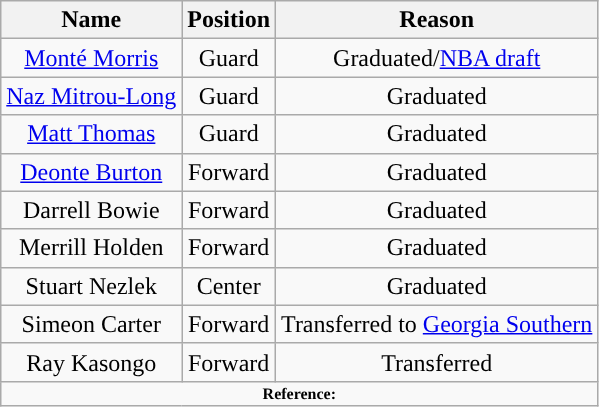<table class="wikitable" style="text-align: center">
<tr align=center>
<th>Name</th>
<th>Position</th>
<th>Reason</th>
</tr>
<tr>
<td><a href='#'>Monté Morris</a></td>
<td>Guard</td>
<td>Graduated/<a href='#'>NBA draft</a></td>
</tr>
<tr>
<td><a href='#'>Naz Mitrou-Long</a></td>
<td>Guard</td>
<td>Graduated</td>
</tr>
<tr>
<td><a href='#'>Matt Thomas</a></td>
<td>Guard</td>
<td>Graduated</td>
</tr>
<tr>
<td><a href='#'>Deonte Burton</a></td>
<td>Forward</td>
<td>Graduated</td>
</tr>
<tr>
<td>Darrell Bowie</td>
<td>Forward</td>
<td>Graduated</td>
</tr>
<tr>
<td>Merrill Holden</td>
<td>Forward</td>
<td>Graduated</td>
</tr>
<tr>
<td>Stuart Nezlek</td>
<td>Center</td>
<td>Graduated</td>
</tr>
<tr>
<td>Simeon Carter</td>
<td>Forward</td>
<td>Transferred to <a href='#'>Georgia Southern</a></td>
</tr>
<tr>
<td>Ray Kasongo</td>
<td>Forward</td>
<td>Transferred</td>
</tr>
<tr>
<td colspan="6"  style="font-size:8pt; text-align:center;"><strong>Reference:</strong></td>
</tr>
</table>
